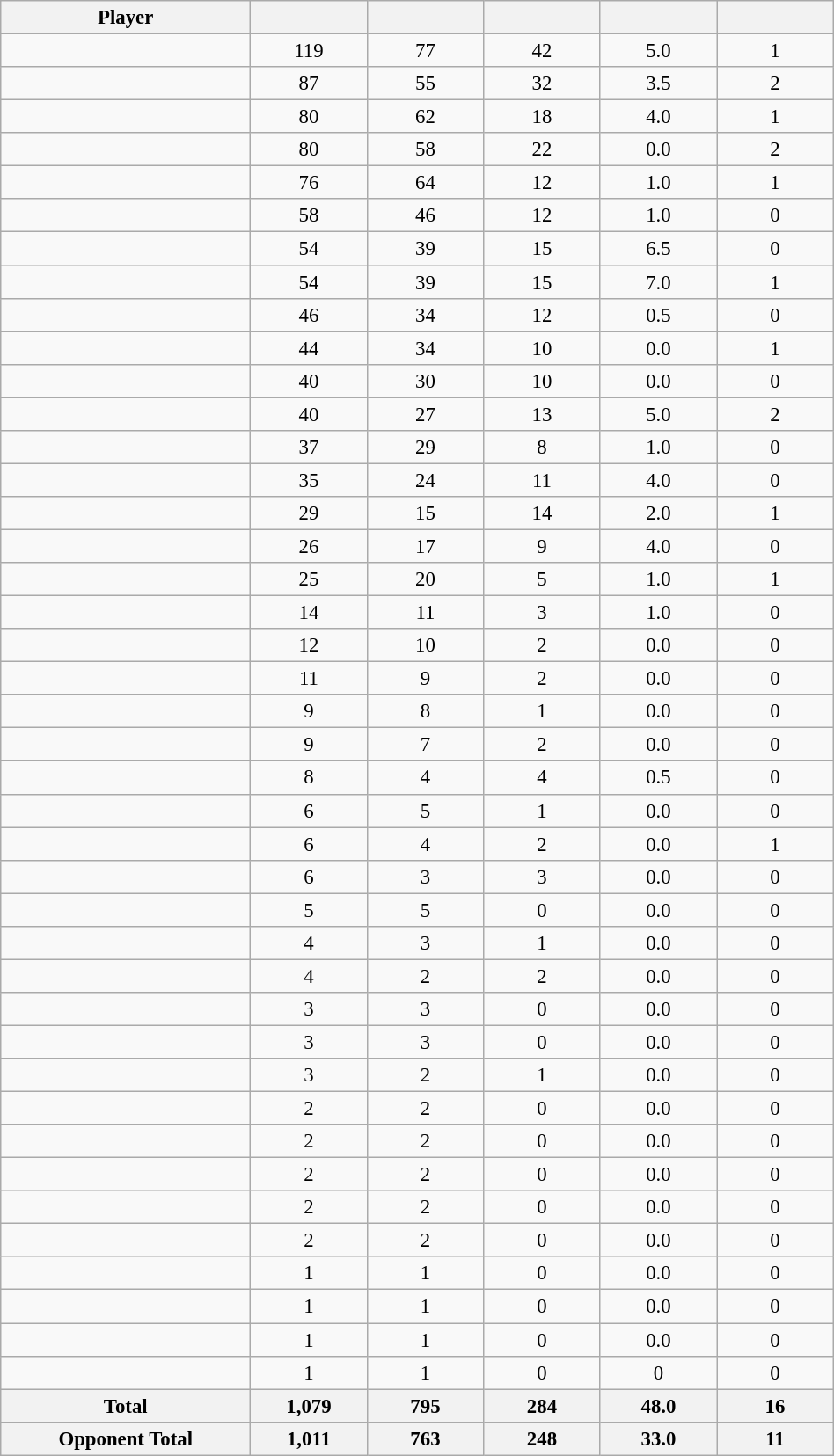<table class="wikitable sortable" style="text-align:center; width:50%; font-size:95%;">
<tr>
<th width="30%">Player</th>
<th width="14%"></th>
<th width="14%"></th>
<th width="14%"></th>
<th width="14%"></th>
<th width="14%"></th>
</tr>
<tr>
<td align=left></td>
<td>119</td>
<td>77</td>
<td>42</td>
<td>5.0</td>
<td>1</td>
</tr>
<tr>
<td align=left></td>
<td>87</td>
<td>55</td>
<td>32</td>
<td>3.5</td>
<td>2</td>
</tr>
<tr>
<td align=left></td>
<td>80</td>
<td>62</td>
<td>18</td>
<td>4.0</td>
<td>1</td>
</tr>
<tr>
<td align=left></td>
<td>80</td>
<td>58</td>
<td>22</td>
<td>0.0</td>
<td>2</td>
</tr>
<tr>
<td align=left></td>
<td>76</td>
<td>64</td>
<td>12</td>
<td>1.0</td>
<td>1</td>
</tr>
<tr>
<td align=left></td>
<td>58</td>
<td>46</td>
<td>12</td>
<td>1.0</td>
<td>0</td>
</tr>
<tr>
<td align=left></td>
<td>54</td>
<td>39</td>
<td>15</td>
<td>6.5</td>
<td>0</td>
</tr>
<tr>
<td align=left></td>
<td>54</td>
<td>39</td>
<td>15</td>
<td>7.0</td>
<td>1</td>
</tr>
<tr>
<td align=left></td>
<td>46</td>
<td>34</td>
<td>12</td>
<td>0.5</td>
<td>0</td>
</tr>
<tr>
<td align=left></td>
<td>44</td>
<td>34</td>
<td>10</td>
<td>0.0</td>
<td>1</td>
</tr>
<tr>
<td align=left></td>
<td>40</td>
<td>30</td>
<td>10</td>
<td>0.0</td>
<td>0</td>
</tr>
<tr>
<td align=left></td>
<td>40</td>
<td>27</td>
<td>13</td>
<td>5.0</td>
<td>2</td>
</tr>
<tr>
<td align=left></td>
<td>37</td>
<td>29</td>
<td>8</td>
<td>1.0</td>
<td>0</td>
</tr>
<tr>
<td align=left></td>
<td>35</td>
<td>24</td>
<td>11</td>
<td>4.0</td>
<td>0</td>
</tr>
<tr>
<td align=left></td>
<td>29</td>
<td>15</td>
<td>14</td>
<td>2.0</td>
<td>1</td>
</tr>
<tr>
<td align=left></td>
<td>26</td>
<td>17</td>
<td>9</td>
<td>4.0</td>
<td>0</td>
</tr>
<tr>
<td align=left></td>
<td>25</td>
<td>20</td>
<td>5</td>
<td>1.0</td>
<td>1</td>
</tr>
<tr>
<td align=left></td>
<td>14</td>
<td>11</td>
<td>3</td>
<td>1.0</td>
<td>0</td>
</tr>
<tr>
<td align=left></td>
<td>12</td>
<td>10</td>
<td>2</td>
<td>0.0</td>
<td>0</td>
</tr>
<tr>
<td align=left></td>
<td>11</td>
<td>9</td>
<td>2</td>
<td>0.0</td>
<td>0</td>
</tr>
<tr>
<td align=left></td>
<td>9</td>
<td>8</td>
<td>1</td>
<td>0.0</td>
<td>0</td>
</tr>
<tr>
<td align=left></td>
<td>9</td>
<td>7</td>
<td>2</td>
<td>0.0</td>
<td>0</td>
</tr>
<tr>
<td align=left></td>
<td>8</td>
<td>4</td>
<td>4</td>
<td>0.5</td>
<td>0</td>
</tr>
<tr>
<td align=left></td>
<td>6</td>
<td>5</td>
<td>1</td>
<td>0.0</td>
<td>0</td>
</tr>
<tr>
<td align=left></td>
<td>6</td>
<td>4</td>
<td>2</td>
<td>0.0</td>
<td>1</td>
</tr>
<tr>
<td align=left></td>
<td>6</td>
<td>3</td>
<td>3</td>
<td>0.0</td>
<td>0</td>
</tr>
<tr>
<td align=left></td>
<td>5</td>
<td>5</td>
<td>0</td>
<td>0.0</td>
<td>0</td>
</tr>
<tr>
<td align=left></td>
<td>4</td>
<td>3</td>
<td>1</td>
<td>0.0</td>
<td>0</td>
</tr>
<tr>
<td align=left></td>
<td>4</td>
<td>2</td>
<td>2</td>
<td>0.0</td>
<td>0</td>
</tr>
<tr>
<td align=left></td>
<td>3</td>
<td>3</td>
<td>0</td>
<td>0.0</td>
<td>0</td>
</tr>
<tr>
<td align=left></td>
<td>3</td>
<td>3</td>
<td>0</td>
<td>0.0</td>
<td>0</td>
</tr>
<tr>
<td align=left></td>
<td>3</td>
<td>2</td>
<td>1</td>
<td>0.0</td>
<td>0</td>
</tr>
<tr>
<td align=left></td>
<td>2</td>
<td>2</td>
<td>0</td>
<td>0.0</td>
<td>0</td>
</tr>
<tr>
<td align=left></td>
<td>2</td>
<td>2</td>
<td>0</td>
<td>0.0</td>
<td>0</td>
</tr>
<tr>
<td align=left></td>
<td>2</td>
<td>2</td>
<td>0</td>
<td>0.0</td>
<td>0</td>
</tr>
<tr>
<td align=left></td>
<td>2</td>
<td>2</td>
<td>0</td>
<td>0.0</td>
<td>0</td>
</tr>
<tr>
<td align=left></td>
<td>2</td>
<td>2</td>
<td>0</td>
<td>0.0</td>
<td>0</td>
</tr>
<tr>
<td align=left></td>
<td>1</td>
<td>1</td>
<td>0</td>
<td>0.0</td>
<td>0</td>
</tr>
<tr>
<td align=left></td>
<td>1</td>
<td>1</td>
<td>0</td>
<td>0.0</td>
<td>0</td>
</tr>
<tr>
<td align=left></td>
<td>1</td>
<td>1</td>
<td>0</td>
<td>0.0</td>
<td>0</td>
</tr>
<tr>
<td align=left></td>
<td>1</td>
<td>1</td>
<td>0</td>
<td>0</td>
<td>0</td>
</tr>
<tr>
<th>Total</th>
<th>1,079</th>
<th>795</th>
<th>284</th>
<th>48.0</th>
<th>16</th>
</tr>
<tr>
<th>Opponent Total</th>
<th>1,011</th>
<th>763</th>
<th>248</th>
<th>33.0</th>
<th>11</th>
</tr>
</table>
